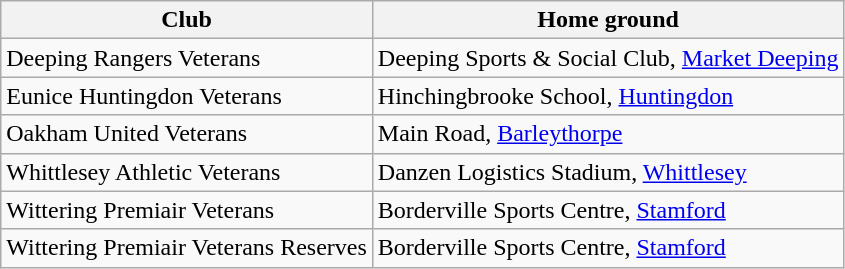<table class="wikitable" border="1">
<tr>
<th>Club</th>
<th>Home ground</th>
</tr>
<tr>
<td>Deeping Rangers Veterans</td>
<td>Deeping Sports & Social Club, <a href='#'>Market Deeping</a></td>
</tr>
<tr>
<td>Eunice Huntingdon Veterans</td>
<td>Hinchingbrooke School, <a href='#'>Huntingdon</a></td>
</tr>
<tr>
<td>Oakham United Veterans</td>
<td>Main Road, <a href='#'>Barleythorpe</a></td>
</tr>
<tr>
<td>Whittlesey Athletic Veterans</td>
<td>Danzen Logistics Stadium, <a href='#'>Whittlesey</a></td>
</tr>
<tr>
<td>Wittering Premiair Veterans</td>
<td>Borderville Sports Centre, <a href='#'>Stamford</a></td>
</tr>
<tr>
<td>Wittering Premiair Veterans Reserves</td>
<td>Borderville Sports Centre, <a href='#'>Stamford</a></td>
</tr>
</table>
